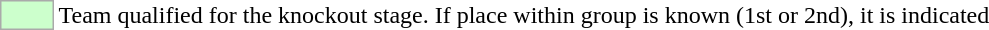<table>
<tr>
<td style="background-color:#ccffcc; border:1px solid #aaaaaa; width:2em;"></td>
<td>Team qualified for the knockout stage.  If place within group is known (1st or 2nd), it is indicated</td>
<td></td>
</tr>
</table>
